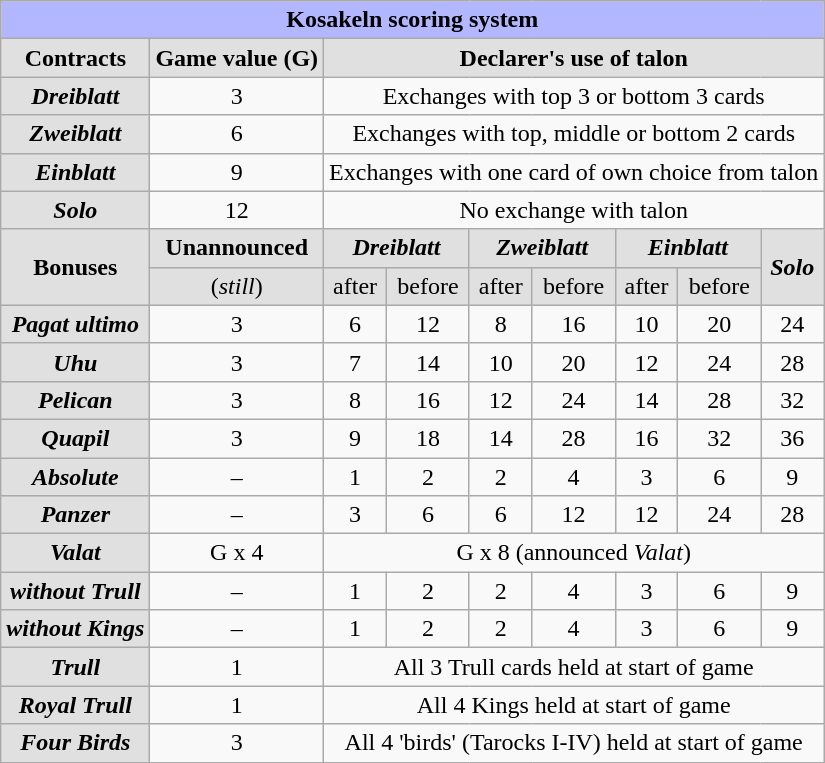<table class="wikitable">
<tr>
<td style="background:#B3B7FF" colspan="9" align="center"><strong>Kosakeln scoring system</strong></td>
</tr>
<tr>
<th style="background:#E0E0E0" align="center">Contracts</th>
<th style="background:#E0E0E0" align="center">Game value (G)</th>
<th style="background:#E0E0E0" colspan="7" align="center">Declarer's use of talon</th>
</tr>
<tr>
<th style="background:#E0E0E0" align="center"><em>Dreiblatt</em></th>
<td align="center">3</td>
<td colspan="7" align="center">Exchanges with top 3 or bottom 3 cards</td>
</tr>
<tr>
<th style="background:#E0E0E0" align="center"><em>Zweiblatt</em></th>
<td align="center">6</td>
<td colspan="7" align="center">Exchanges with top, middle or bottom 2 cards</td>
</tr>
<tr>
<th style="background:#E0E0E0" align="center"><em>Einblatt</em></th>
<td align="center">9</td>
<td colspan="7" align="center">Exchanges with one card of own choice from talon</td>
</tr>
<tr>
<th style="background:#E0E0E0" align="center"><em>Solo</em></th>
<td align="center">12</td>
<td colspan="7" align="center">No exchange with talon</td>
</tr>
<tr>
<th style="background:#E0E0E0" rowspan ="2" align="center">Bonuses</th>
<th style="background:#E0E0E0" align="center">Unannounced</th>
<th style="background:#E0E0E0" colspan="2" align="center"><em>Dreiblatt</em></th>
<th style="background:#E0E0E0" colspan="2" align="center"><em>Zweiblatt</em></th>
<th style="background:#E0E0E0" colspan="2" align="center"><em>Einblatt</em></th>
<th style="background:#E0E0E0" rowspan ="2" align="center"><em>Solo</em></th>
</tr>
<tr>
<td style="background:#E0E0E0" align="center">(<em>still</em>)</td>
<td style="background:#E0E0E0" align="center">after</td>
<td style="background:#E0E0E0" align="center">before</td>
<td style="background:#E0E0E0" align="center">after</td>
<td style="background:#E0E0E0" align="center">before</td>
<td style="background:#E0E0E0" align="center">after</td>
<td style="background:#E0E0E0" align="center">before</td>
</tr>
<tr>
<th style="background:#E0E0E0" align="center"><em>Pagat ultimo</em></th>
<td align="center">3</td>
<td align="center">6</td>
<td align="center">12</td>
<td align="center">8</td>
<td align="center">16</td>
<td align="center">10</td>
<td align="center">20</td>
<td align="center">24</td>
</tr>
<tr>
<th style="background:#E0E0E0" align="center"><em>Uhu</em></th>
<td align="center">3</td>
<td align="center">7</td>
<td align="center">14</td>
<td align="center">10</td>
<td align="center">20</td>
<td align="center">12</td>
<td align="center">24</td>
<td align="center">28</td>
</tr>
<tr>
<th style="background:#E0E0E0" align="center"><em>Pelican</em></th>
<td align="center">3</td>
<td align="center">8</td>
<td align="center">16</td>
<td align="center">12</td>
<td align="center">24</td>
<td align="center">14</td>
<td align="center">28</td>
<td align="center">32</td>
</tr>
<tr>
<th style="background:#E0E0E0" align="center"><em>Quapil</em></th>
<td align="center">3</td>
<td align="center">9</td>
<td align="center">18</td>
<td align="center">14</td>
<td align="center">28</td>
<td align="center">16</td>
<td align="center">32</td>
<td align="center">36</td>
</tr>
<tr>
<th style="background:#E0E0E0" align="center"><em>Absolute</em></th>
<td align="center">–</td>
<td align="center">1</td>
<td align="center">2</td>
<td align="center">2</td>
<td align="center">4</td>
<td align="center">3</td>
<td align="center">6</td>
<td align="center">9</td>
</tr>
<tr>
<th style="background:#E0E0E0" align="center"><em>Panzer</em></th>
<td align="center">–</td>
<td align="center">3</td>
<td align="center">6</td>
<td align="center">6</td>
<td align="center">12</td>
<td align="center">12</td>
<td align="center">24</td>
<td align="center">28</td>
</tr>
<tr>
<th style="background:#E0E0E0" align="center"><em>Valat</em></th>
<td align="center">G x 4</td>
<td colspan = "7" align="center">G x 8 (announced <em>Valat</em>)</td>
</tr>
<tr>
<th style="background:#E0E0E0" align="center"><em>without Trull</em></th>
<td align="center">–</td>
<td align="center">1</td>
<td align="center">2</td>
<td align="center">2</td>
<td align="center">4</td>
<td align="center">3</td>
<td align="center">6</td>
<td align="center">9</td>
</tr>
<tr>
<th style="background:#E0E0E0" align="center"><em>without Kings</em></th>
<td align="center">–</td>
<td align="center">1</td>
<td align="center">2</td>
<td align="center">2</td>
<td align="center">4</td>
<td align="center">3</td>
<td align="center">6</td>
<td align="center">9</td>
</tr>
<tr>
<th style="background:#E0E0E0" align="center"><em>Trull</em></th>
<td align="center">1</td>
<td colspan = "7" align="center">All 3 Trull cards held at start of game</td>
</tr>
<tr>
<th style="background:#E0E0E0" align="center"><em>Royal Trull</em></th>
<td align="center">1</td>
<td colspan = "7" align="center">All 4 Kings held at start of game</td>
</tr>
<tr>
<th style="background:#E0E0E0" align="center"><em>Four Birds</em></th>
<td align="center">3</td>
<td colspan = "7" align="center">All 4 'birds' (Tarocks I-IV) held at start of game</td>
</tr>
</table>
